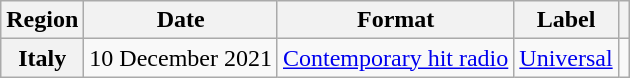<table class="wikitable plainrowheaders">
<tr>
<th scope="col">Region</th>
<th scope="col">Date</th>
<th scope="col">Format</th>
<th scope="col">Label</th>
<th scope="col"></th>
</tr>
<tr>
<th scope="row">Italy</th>
<td>10 December 2021</td>
<td><a href='#'>Contemporary hit radio</a></td>
<td><a href='#'>Universal</a></td>
<td></td>
</tr>
</table>
